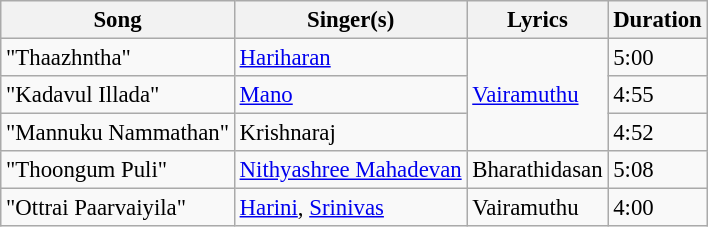<table class="wikitable" style="font-size:95%;">
<tr>
<th>Song</th>
<th>Singer(s)</th>
<th>Lyrics</th>
<th>Duration</th>
</tr>
<tr>
<td>"Thaazhntha"</td>
<td><a href='#'>Hariharan</a></td>
<td rowspan=3><a href='#'>Vairamuthu</a></td>
<td>5:00</td>
</tr>
<tr>
<td>"Kadavul Illada"</td>
<td><a href='#'>Mano</a></td>
<td>4:55</td>
</tr>
<tr>
<td>"Mannuku Nammathan"</td>
<td>Krishnaraj</td>
<td>4:52</td>
</tr>
<tr>
<td>"Thoongum Puli"</td>
<td><a href='#'>Nithyashree Mahadevan</a></td>
<td>Bharathidasan</td>
<td>5:08</td>
</tr>
<tr>
<td>"Ottrai Paarvaiyila"</td>
<td><a href='#'>Harini</a>, <a href='#'>Srinivas</a></td>
<td>Vairamuthu</td>
<td>4:00</td>
</tr>
</table>
